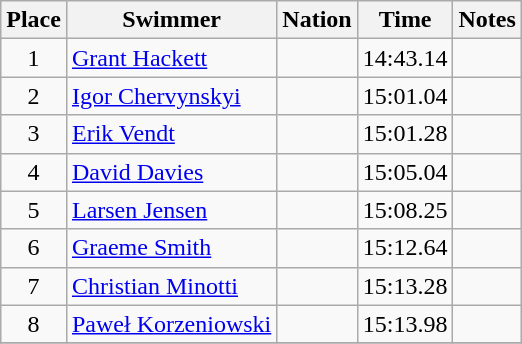<table class="wikitable sortable" style="text-align:center">
<tr>
<th>Place</th>
<th>Swimmer</th>
<th>Nation</th>
<th>Time</th>
<th>Notes</th>
</tr>
<tr>
<td>1</td>
<td align=left><a href='#'>Grant Hackett</a></td>
<td align=left></td>
<td>14:43.14</td>
<td></td>
</tr>
<tr>
<td>2</td>
<td align=left><a href='#'>Igor Chervynskyi</a></td>
<td align=left></td>
<td>15:01.04</td>
<td></td>
</tr>
<tr>
<td>3</td>
<td align=left><a href='#'>Erik Vendt</a></td>
<td align=left></td>
<td>15:01.28</td>
<td></td>
</tr>
<tr>
<td>4</td>
<td align=left><a href='#'>David Davies</a></td>
<td align=left></td>
<td>15:05.04</td>
<td></td>
</tr>
<tr>
<td>5</td>
<td align=left><a href='#'>Larsen Jensen</a></td>
<td align=left></td>
<td>15:08.25</td>
<td></td>
</tr>
<tr>
<td>6</td>
<td align=left><a href='#'>Graeme Smith</a></td>
<td align=left></td>
<td>15:12.64</td>
<td></td>
</tr>
<tr>
<td>7</td>
<td align=left><a href='#'>Christian Minotti</a></td>
<td align=left></td>
<td>15:13.28</td>
<td></td>
</tr>
<tr>
<td>8</td>
<td align=left><a href='#'>Paweł Korzeniowski</a></td>
<td align=left></td>
<td>15:13.98</td>
<td></td>
</tr>
<tr>
</tr>
</table>
